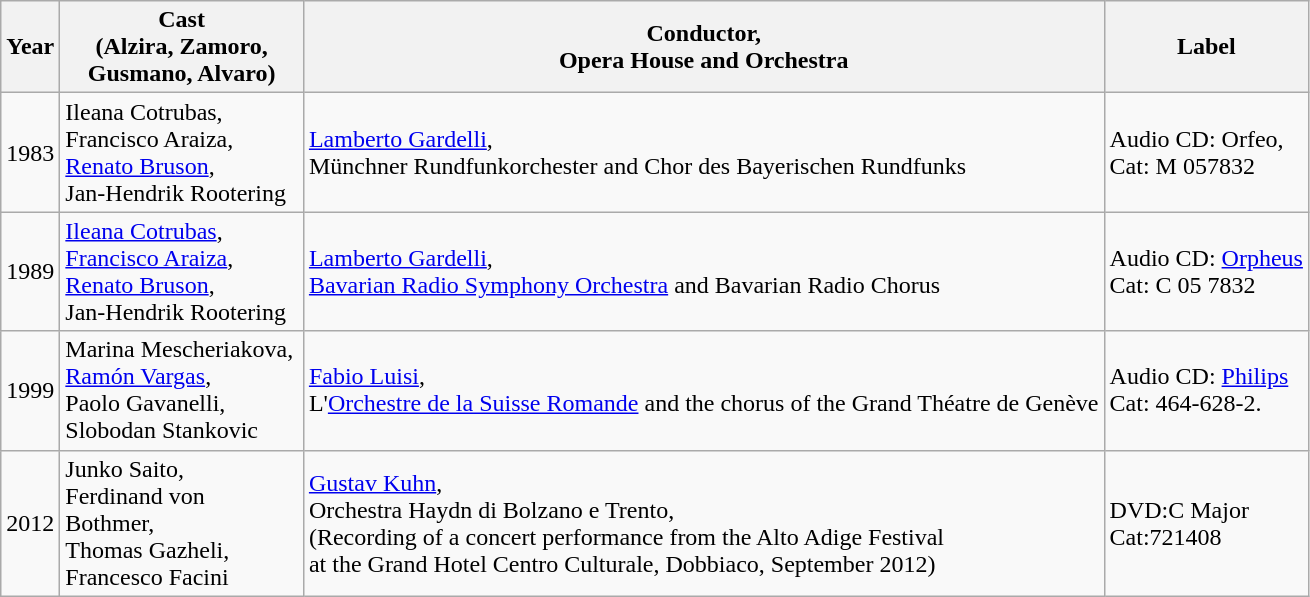<table class="wikitable">
<tr>
<th>Year</th>
<th width="155">Cast<br>(Alzira, Zamoro, Gusmano, Alvaro)</th>
<th>Conductor,<br>Opera House and Orchestra</th>
<th>Label</th>
</tr>
<tr>
<td>1983</td>
<td>Ileana Cotrubas,<br>Francisco Araiza,<br><a href='#'>Renato Bruson</a>,<br>Jan-Hendrik Rootering</td>
<td><a href='#'>Lamberto Gardelli</a>,<br> Münchner Rundfunkorchester and Chor des Bayerischen Rundfunks</td>
<td>Audio CD: Orfeo,<br>Cat: M 057832</td>
</tr>
<tr>
<td>1989</td>
<td><a href='#'>Ileana Cotrubas</a>,<br><a href='#'>Francisco Araiza</a>,<br><a href='#'>Renato Bruson</a>,<br>Jan-Hendrik Rootering</td>
<td><a href='#'>Lamberto Gardelli</a>,<br><a href='#'>Bavarian Radio Symphony Orchestra</a> and Bavarian Radio Chorus</td>
<td>Audio CD: <a href='#'>Orpheus</a><br>Cat: C 05 7832</td>
</tr>
<tr>
<td>1999</td>
<td>Marina Mescheriakova,<br><a href='#'>Ramón Vargas</a>,<br>Paolo Gavanelli,<br>Slobodan Stankovic</td>
<td><a href='#'>Fabio Luisi</a>,<br>L'<a href='#'>Orchestre de la Suisse Romande</a> and the chorus of the Grand Théatre de Genève</td>
<td>Audio CD: <a href='#'>Philips</a> <br>Cat: 464-628-2.</td>
</tr>
<tr>
<td>2012</td>
<td>Junko Saito,<br>Ferdinand von Bothmer,<br>Thomas Gazheli,<br>Francesco Facini</td>
<td><a href='#'>Gustav Kuhn</a>,<br>Orchestra Haydn di Bolzano e Trento,<br>(Recording of a concert performance from the Alto Adige Festival<br>at the Grand Hotel Centro Culturale, Dobbiaco, September 2012)</td>
<td>DVD:C Major<br>Cat:721408</td>
</tr>
</table>
